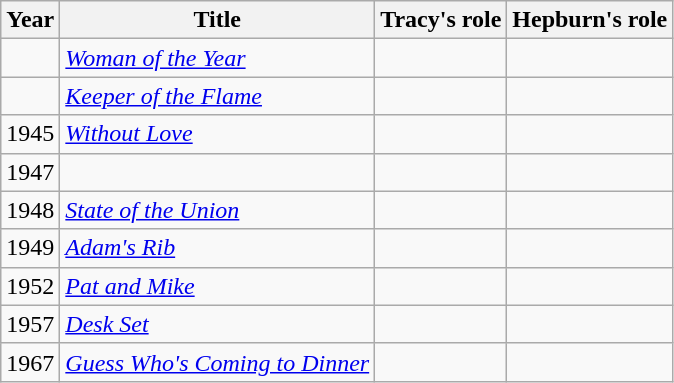<table class="wikitable sortable sticky-header">
<tr>
<th>Year</th>
<th>Title</th>
<th>Tracy's role</th>
<th>Hepburn's role</th>
</tr>
<tr>
<td></td>
<td><em><a href='#'>Woman of the Year</a></em></td>
<td></td>
<td></td>
</tr>
<tr>
<td></td>
<td><em><a href='#'>Keeper of the Flame</a></em></td>
<td></td>
<td></td>
</tr>
<tr>
<td>1945</td>
<td><em><a href='#'>Without Love</a></em></td>
<td></td>
<td></td>
</tr>
<tr>
<td>1947</td>
<td><em></em></td>
<td></td>
<td></td>
</tr>
<tr>
<td>1948</td>
<td><em><a href='#'>State of the Union</a></em></td>
<td></td>
<td></td>
</tr>
<tr>
<td>1949</td>
<td><em><a href='#'>Adam's Rib</a></em></td>
<td></td>
<td></td>
</tr>
<tr>
<td>1952</td>
<td><em><a href='#'>Pat and Mike</a></em></td>
<td></td>
<td></td>
</tr>
<tr>
<td>1957</td>
<td><em><a href='#'>Desk Set</a></em></td>
<td></td>
<td></td>
</tr>
<tr>
<td>1967</td>
<td><em><a href='#'>Guess Who's Coming to Dinner</a></em></td>
<td></td>
<td></td>
</tr>
</table>
